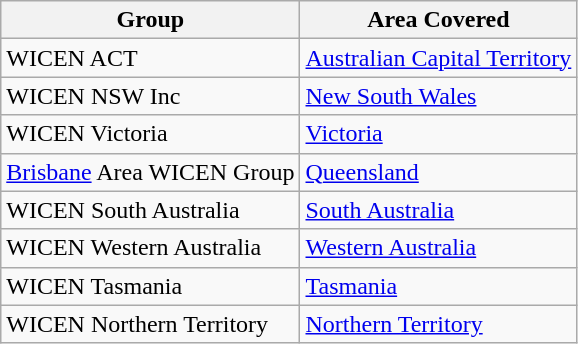<table class="wikitable">
<tr>
<th>Group</th>
<th>Area Covered</th>
</tr>
<tr>
<td>WICEN ACT</td>
<td><a href='#'>Australian Capital Territory</a></td>
</tr>
<tr>
<td>WICEN NSW Inc</td>
<td><a href='#'>New South Wales</a></td>
</tr>
<tr>
<td>WICEN Victoria</td>
<td><a href='#'>Victoria</a></td>
</tr>
<tr>
<td><a href='#'>Brisbane</a> Area WICEN Group</td>
<td><a href='#'>Queensland</a></td>
</tr>
<tr>
<td>WICEN South Australia</td>
<td><a href='#'>South Australia</a></td>
</tr>
<tr>
<td>WICEN Western Australia</td>
<td><a href='#'>Western Australia</a></td>
</tr>
<tr>
<td>WICEN Tasmania</td>
<td><a href='#'>Tasmania</a></td>
</tr>
<tr>
<td>WICEN Northern Territory</td>
<td><a href='#'>Northern Territory</a></td>
</tr>
</table>
